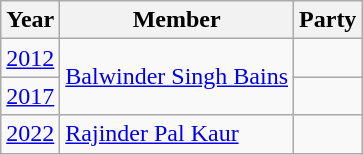<table class="wikitable sortable">
<tr>
<th>Year</th>
<th>Member</th>
<th colspan="2">Party</th>
</tr>
<tr>
<td><a href='#'>2012</a></td>
<td rowspan=2><a href='#'>Balwinder Singh Bains</a></td>
<td></td>
</tr>
<tr>
<td><a href='#'>2017</a></td>
<td></td>
</tr>
<tr>
<td><a href='#'>2022</a></td>
<td><a href='#'>Rajinder Pal Kaur</a></td>
<td></td>
</tr>
</table>
